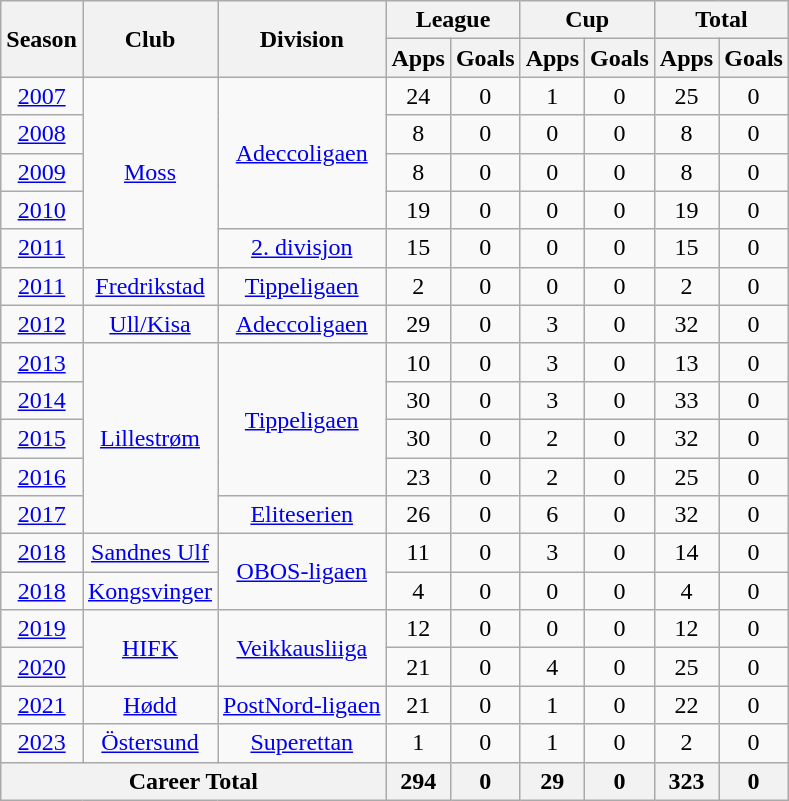<table class="wikitable" style="text-align: center;">
<tr>
<th rowspan="2">Season</th>
<th rowspan="2">Club</th>
<th rowspan="2">Division</th>
<th colspan="2">League</th>
<th colspan="2">Cup</th>
<th colspan="2">Total</th>
</tr>
<tr>
<th>Apps</th>
<th>Goals</th>
<th>Apps</th>
<th>Goals</th>
<th>Apps</th>
<th>Goals</th>
</tr>
<tr>
<td><a href='#'>2007</a></td>
<td rowspan="5" valign="center"><a href='#'>Moss</a></td>
<td rowspan="4" valign="center"><a href='#'>Adeccoligaen</a></td>
<td>24</td>
<td>0</td>
<td>1</td>
<td>0</td>
<td>25</td>
<td>0</td>
</tr>
<tr>
<td><a href='#'>2008</a></td>
<td>8</td>
<td>0</td>
<td>0</td>
<td>0</td>
<td>8</td>
<td>0</td>
</tr>
<tr>
<td><a href='#'>2009</a></td>
<td>8</td>
<td>0</td>
<td>0</td>
<td>0</td>
<td>8</td>
<td>0</td>
</tr>
<tr>
<td><a href='#'>2010</a></td>
<td>19</td>
<td>0</td>
<td>0</td>
<td>0</td>
<td>19</td>
<td>0</td>
</tr>
<tr>
<td><a href='#'>2011</a></td>
<td rowspan="1" valign="center"><a href='#'>2. divisjon</a></td>
<td>15</td>
<td>0</td>
<td>0</td>
<td>0</td>
<td>15</td>
<td>0</td>
</tr>
<tr>
<td><a href='#'>2011</a></td>
<td rowspan="1" valign="center"><a href='#'>Fredrikstad</a></td>
<td rowspan="1" valign="center"><a href='#'>Tippeligaen</a></td>
<td>2</td>
<td>0</td>
<td>0</td>
<td>0</td>
<td>2</td>
<td>0</td>
</tr>
<tr>
<td><a href='#'>2012</a></td>
<td rowspan="1" valign="center"><a href='#'>Ull/Kisa</a></td>
<td rowspan="1" valign="center"><a href='#'>Adeccoligaen</a></td>
<td>29</td>
<td>0</td>
<td>3</td>
<td>0</td>
<td>32</td>
<td>0</td>
</tr>
<tr>
<td><a href='#'>2013</a></td>
<td rowspan="5" valign="center"><a href='#'>Lillestrøm</a></td>
<td rowspan="4" valign="center"><a href='#'>Tippeligaen</a></td>
<td>10</td>
<td>0</td>
<td>3</td>
<td>0</td>
<td>13</td>
<td>0</td>
</tr>
<tr>
<td><a href='#'>2014</a></td>
<td>30</td>
<td>0</td>
<td>3</td>
<td>0</td>
<td>33</td>
<td>0</td>
</tr>
<tr>
<td><a href='#'>2015</a></td>
<td>30</td>
<td>0</td>
<td>2</td>
<td>0</td>
<td>32</td>
<td>0</td>
</tr>
<tr>
<td><a href='#'>2016</a></td>
<td>23</td>
<td>0</td>
<td>2</td>
<td>0</td>
<td>25</td>
<td>0</td>
</tr>
<tr>
<td><a href='#'>2017</a></td>
<td rowspan="1" valign="center"><a href='#'>Eliteserien</a></td>
<td>26</td>
<td>0</td>
<td>6</td>
<td>0</td>
<td>32</td>
<td>0</td>
</tr>
<tr>
<td><a href='#'>2018</a></td>
<td rowspan="1" valign="center"><a href='#'>Sandnes Ulf</a></td>
<td rowspan="2" valign="center"><a href='#'>OBOS-ligaen</a></td>
<td>11</td>
<td>0</td>
<td>3</td>
<td>0</td>
<td>14</td>
<td>0</td>
</tr>
<tr>
<td><a href='#'>2018</a></td>
<td rowspan="1" valign="center"><a href='#'>Kongsvinger</a></td>
<td>4</td>
<td>0</td>
<td>0</td>
<td>0</td>
<td>4</td>
<td>0</td>
</tr>
<tr>
<td><a href='#'>2019</a></td>
<td rowspan="2" valign=“center"><a href='#'>HIFK</a></td>
<td rowspan="2" valign=“center"><a href='#'>Veikkausliiga</a></td>
<td>12</td>
<td>0</td>
<td>0</td>
<td>0</td>
<td>12</td>
<td>0</td>
</tr>
<tr>
<td><a href='#'>2020</a></td>
<td>21</td>
<td>0</td>
<td>4</td>
<td>0</td>
<td>25</td>
<td>0</td>
</tr>
<tr>
<td><a href='#'>2021</a></td>
<td rowspan="1" valign="center"><a href='#'>Hødd</a></td>
<td rowspan="1" valign="center"><a href='#'>PostNord-ligaen</a></td>
<td>21</td>
<td>0</td>
<td>1</td>
<td>0</td>
<td>22</td>
<td>0</td>
</tr>
<tr>
<td><a href='#'>2023</a></td>
<td rowspan="1" valign="center"><a href='#'>Östersund</a></td>
<td rowspan="1" valign="center"><a href='#'>Superettan</a></td>
<td>1</td>
<td>0</td>
<td>1</td>
<td>0</td>
<td>2</td>
<td>0</td>
</tr>
<tr>
<th colspan="3">Career Total</th>
<th>294</th>
<th>0</th>
<th>29</th>
<th>0</th>
<th>323</th>
<th>0</th>
</tr>
</table>
